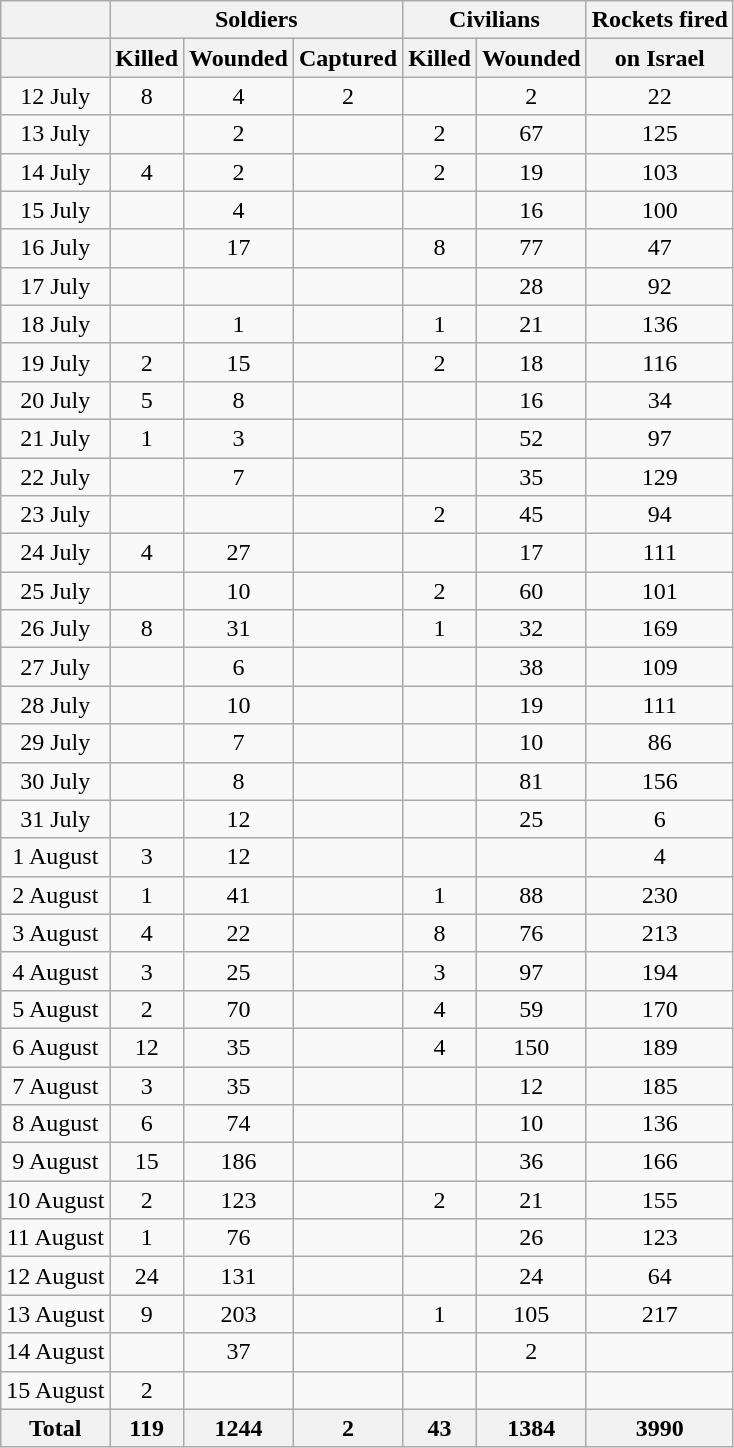<table class="wikitable" style="text-align:center">
<tr>
<th></th>
<th colspan="3">Soldiers</th>
<th colspan="2">Civilians</th>
<th colspan="2">Rockets fired</th>
</tr>
<tr>
<th></th>
<th>Killed</th>
<th>Wounded</th>
<th>Captured</th>
<th>Killed</th>
<th>Wounded</th>
<th>on Israel</th>
</tr>
<tr>
<td>12 July</td>
<td>8</td>
<td>4</td>
<td>2</td>
<td></td>
<td>2</td>
<td>22</td>
</tr>
<tr>
<td>13 July</td>
<td></td>
<td>2</td>
<td></td>
<td>2</td>
<td>67</td>
<td>125</td>
</tr>
<tr>
<td>14 July</td>
<td>4</td>
<td>2</td>
<td></td>
<td>2</td>
<td>19</td>
<td>103</td>
</tr>
<tr>
<td>15 July</td>
<td></td>
<td>4</td>
<td></td>
<td></td>
<td>16</td>
<td>100</td>
</tr>
<tr>
<td>16 July</td>
<td></td>
<td>17</td>
<td></td>
<td>8</td>
<td>77</td>
<td>47</td>
</tr>
<tr>
<td>17 July</td>
<td></td>
<td></td>
<td></td>
<td></td>
<td>28</td>
<td>92</td>
</tr>
<tr>
<td>18 July</td>
<td></td>
<td>1</td>
<td></td>
<td>1</td>
<td>21</td>
<td>136</td>
</tr>
<tr>
<td>19 July</td>
<td>2</td>
<td>15</td>
<td></td>
<td>2</td>
<td>18</td>
<td>116</td>
</tr>
<tr>
<td>20 July</td>
<td>5</td>
<td>8</td>
<td></td>
<td></td>
<td>16</td>
<td>34</td>
</tr>
<tr>
<td>21 July</td>
<td>1</td>
<td>3</td>
<td></td>
<td></td>
<td>52</td>
<td>97</td>
</tr>
<tr>
<td>22 July</td>
<td></td>
<td>7</td>
<td></td>
<td></td>
<td>35</td>
<td>129</td>
</tr>
<tr>
<td>23 July</td>
<td></td>
<td></td>
<td></td>
<td>2</td>
<td>45</td>
<td>94</td>
</tr>
<tr>
<td>24 July</td>
<td>4</td>
<td>27</td>
<td></td>
<td></td>
<td>17</td>
<td>111</td>
</tr>
<tr>
<td>25 July</td>
<td></td>
<td>10</td>
<td></td>
<td>2</td>
<td>60</td>
<td>101</td>
</tr>
<tr>
<td>26 July</td>
<td>8</td>
<td>31</td>
<td></td>
<td>1</td>
<td>32</td>
<td>169</td>
</tr>
<tr>
<td>27 July</td>
<td></td>
<td>6</td>
<td></td>
<td></td>
<td>38</td>
<td>109</td>
</tr>
<tr>
<td>28 July</td>
<td></td>
<td>10</td>
<td></td>
<td></td>
<td>19</td>
<td>111</td>
</tr>
<tr>
<td>29 July</td>
<td></td>
<td>7</td>
<td></td>
<td></td>
<td>10</td>
<td>86</td>
</tr>
<tr>
<td>30 July</td>
<td></td>
<td>8</td>
<td></td>
<td></td>
<td>81</td>
<td>156</td>
</tr>
<tr>
<td>31 July</td>
<td></td>
<td>12</td>
<td></td>
<td></td>
<td>25</td>
<td>6</td>
</tr>
<tr>
<td>1 August</td>
<td>3</td>
<td>12</td>
<td></td>
<td></td>
<td></td>
<td>4</td>
</tr>
<tr>
<td>2 August</td>
<td>1</td>
<td>41</td>
<td></td>
<td>1</td>
<td>88</td>
<td>230</td>
</tr>
<tr>
<td>3 August</td>
<td>4</td>
<td>22</td>
<td></td>
<td>8</td>
<td>76</td>
<td>213</td>
</tr>
<tr>
<td>4 August</td>
<td>3</td>
<td>25</td>
<td></td>
<td>3</td>
<td>97</td>
<td>194</td>
</tr>
<tr>
<td>5 August</td>
<td>2</td>
<td>70</td>
<td></td>
<td>4</td>
<td>59</td>
<td>170</td>
</tr>
<tr>
<td>6 August</td>
<td>12</td>
<td>35</td>
<td></td>
<td>4</td>
<td>150</td>
<td>189</td>
</tr>
<tr>
<td>7 August</td>
<td>3</td>
<td>35</td>
<td></td>
<td></td>
<td>12</td>
<td>185</td>
</tr>
<tr>
<td>8 August</td>
<td>6</td>
<td>74</td>
<td></td>
<td></td>
<td>10</td>
<td>136</td>
</tr>
<tr>
<td>9 August</td>
<td>15</td>
<td>186</td>
<td></td>
<td></td>
<td>36</td>
<td>166</td>
</tr>
<tr>
<td>10 August</td>
<td>2</td>
<td>123</td>
<td></td>
<td>2</td>
<td>21</td>
<td>155</td>
</tr>
<tr>
<td>11 August</td>
<td>1</td>
<td>76</td>
<td></td>
<td></td>
<td>26</td>
<td>123</td>
</tr>
<tr>
<td>12 August</td>
<td>24</td>
<td>131</td>
<td></td>
<td></td>
<td>24</td>
<td>64</td>
</tr>
<tr>
<td>13 August</td>
<td>9</td>
<td>203</td>
<td></td>
<td>1</td>
<td>105</td>
<td>217</td>
</tr>
<tr>
<td>14 August</td>
<td></td>
<td>37</td>
<td></td>
<td></td>
<td>2</td>
<td></td>
</tr>
<tr>
<td>15 August</td>
<td>2</td>
<td></td>
<td></td>
<td></td>
<td></td>
<td></td>
</tr>
<tr>
<th>Total</th>
<th>119</th>
<th>1244</th>
<th>2</th>
<th>43</th>
<th>1384</th>
<th>3990</th>
</tr>
</table>
